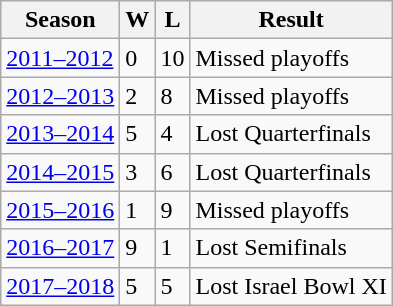<table class="wikitable">
<tr>
<th>Season</th>
<th>W</th>
<th>L</th>
<th>Result</th>
</tr>
<tr>
<td><a href='#'>2011–2012</a></td>
<td>0</td>
<td>10</td>
<td>Missed playoffs</td>
</tr>
<tr>
<td><a href='#'>2012–2013</a></td>
<td>2</td>
<td>8</td>
<td>Missed playoffs</td>
</tr>
<tr>
<td><a href='#'>2013–2014</a></td>
<td>5</td>
<td>4</td>
<td>Lost Quarterfinals</td>
</tr>
<tr>
<td><a href='#'>2014–2015</a></td>
<td>3</td>
<td>6</td>
<td>Lost Quarterfinals</td>
</tr>
<tr>
<td><a href='#'>2015–2016</a></td>
<td>1</td>
<td>9</td>
<td>Missed playoffs</td>
</tr>
<tr>
<td><a href='#'>2016–2017</a></td>
<td>9</td>
<td>1</td>
<td>Lost Semifinals</td>
</tr>
<tr>
<td><a href='#'>2017–2018</a></td>
<td>5</td>
<td>5</td>
<td>Lost Israel Bowl XI</td>
</tr>
</table>
